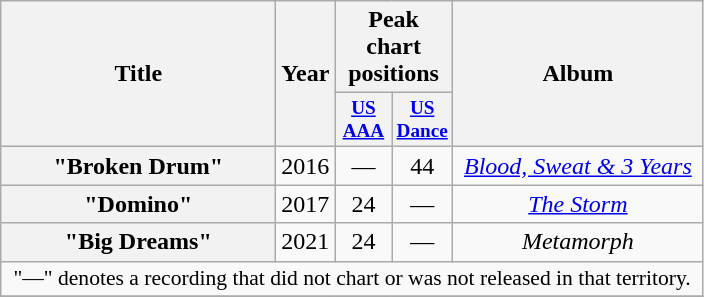<table class="wikitable plainrowheaders" style="text-align:center;">
<tr>
<th scope="col" rowspan="2" style="width:11em;">Title</th>
<th scope="col" rowspan="2" style="width:2em;">Year</th>
<th scope="col" colspan="2">Peak chart positions</th>
<th scope="col" rowspan="2" style="width:10em;">Album</th>
</tr>
<tr>
<th style="width:2.5em;font-size:80%;"><a href='#'>US<br>AAA</a><br></th>
<th style="width:2.5em;font-size:80%;"><a href='#'>US<br>Dance</a><br></th>
</tr>
<tr>
<th scope="row">"Broken Drum"<br></th>
<td>2016</td>
<td>—</td>
<td>44</td>
<td align="center"><em><a href='#'>Blood, Sweat & 3 Years</a></em></td>
</tr>
<tr>
<th scope="row">"Domino"<br></th>
<td>2017</td>
<td>24</td>
<td>—</td>
<td align="center"><em><a href='#'>The Storm</a></em></td>
</tr>
<tr>
<th scope="row">"Big Dreams"<br></th>
<td>2021</td>
<td>24</td>
<td>—</td>
<td align="center"><em>Metamorph</em></td>
</tr>
<tr>
<td colspan="10" style="font-size:90%">"—" denotes a recording that did not chart or was not released in that territory.</td>
</tr>
<tr>
</tr>
</table>
